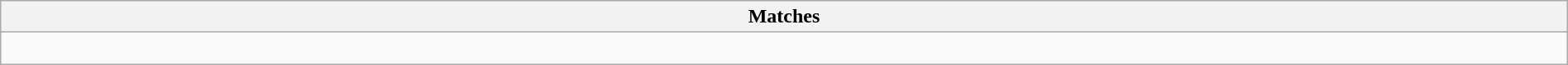<table class="wikitable collapsible collapsed" style="width:100%;">
<tr>
<th>Matches</th>
</tr>
<tr>
<td><br>











</td>
</tr>
</table>
